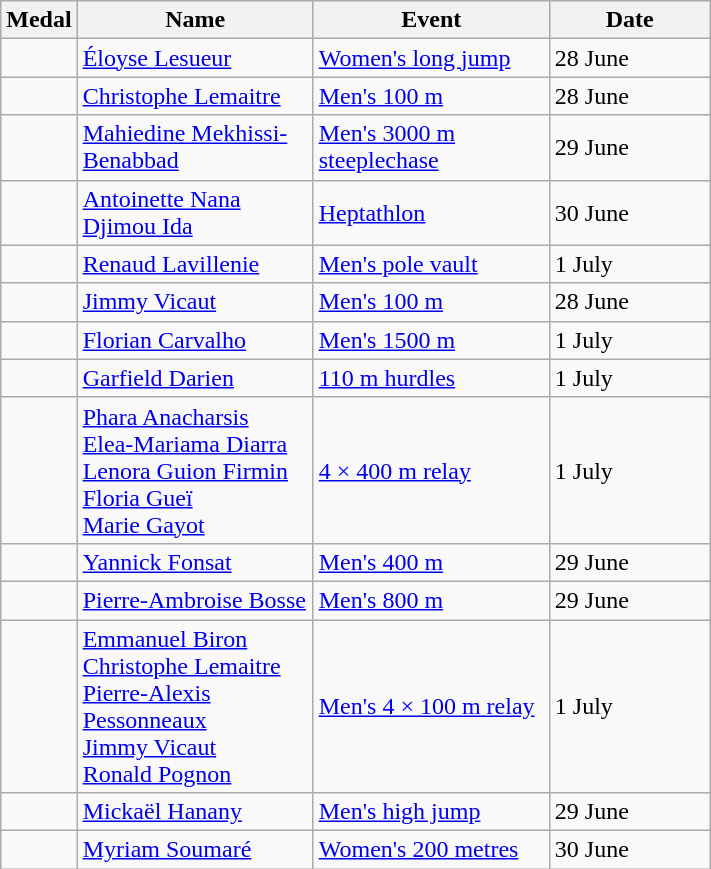<table class="wikitable sortable" style="font-size:100%">
<tr>
<th>Medal</th>
<th width=150>Name</th>
<th width=150>Event</th>
<th width=100>Date</th>
</tr>
<tr>
<td></td>
<td><a href='#'>Éloyse Lesueur</a></td>
<td><a href='#'>Women's long jump</a></td>
<td>28 June</td>
</tr>
<tr>
<td></td>
<td><a href='#'>Christophe Lemaitre</a></td>
<td><a href='#'>Men's 100 m</a></td>
<td>28 June</td>
</tr>
<tr>
<td></td>
<td><a href='#'>Mahiedine Mekhissi-Benabbad</a></td>
<td><a href='#'>Men's 3000 m steeplechase</a></td>
<td>29 June</td>
</tr>
<tr>
<td></td>
<td><a href='#'>Antoinette Nana Djimou Ida</a></td>
<td><a href='#'>Heptathlon</a></td>
<td>30 June</td>
</tr>
<tr>
<td></td>
<td><a href='#'>Renaud Lavillenie</a></td>
<td><a href='#'>Men's pole vault</a></td>
<td>1 July</td>
</tr>
<tr>
<td></td>
<td><a href='#'>Jimmy Vicaut</a></td>
<td><a href='#'>Men's 100 m</a></td>
<td>28 June</td>
</tr>
<tr>
<td></td>
<td><a href='#'>Florian Carvalho</a></td>
<td><a href='#'>Men's 1500 m</a></td>
<td>1 July</td>
</tr>
<tr>
<td></td>
<td><a href='#'>Garfield Darien</a></td>
<td><a href='#'>110 m hurdles</a></td>
<td>1 July</td>
</tr>
<tr>
<td></td>
<td><a href='#'>Phara Anacharsis</a><br><a href='#'>Elea-Mariama Diarra</a><br><a href='#'>Lenora Guion Firmin</a><br><a href='#'>Floria Gueï</a><br><a href='#'>Marie Gayot</a></td>
<td><a href='#'>4 × 400 m relay</a></td>
<td>1 July</td>
</tr>
<tr>
<td></td>
<td><a href='#'>Yannick Fonsat</a></td>
<td><a href='#'>Men's 400 m</a></td>
<td>29 June</td>
</tr>
<tr>
<td></td>
<td><a href='#'>Pierre-Ambroise Bosse</a></td>
<td><a href='#'>Men's 800 m</a></td>
<td>29 June</td>
</tr>
<tr>
<td></td>
<td><a href='#'>Emmanuel Biron</a><br><a href='#'>Christophe Lemaitre</a><br><a href='#'>Pierre-Alexis Pessonneaux</a><br><a href='#'>Jimmy Vicaut</a><br><a href='#'>Ronald Pognon</a></td>
<td><a href='#'>Men's 4 × 100 m relay</a></td>
<td>1 July</td>
</tr>
<tr>
<td></td>
<td><a href='#'>Mickaël Hanany</a></td>
<td><a href='#'>Men's high jump</a></td>
<td>29 June</td>
</tr>
<tr>
<td></td>
<td><a href='#'>Myriam Soumaré</a></td>
<td><a href='#'>Women's 200 metres</a></td>
<td>30 June</td>
</tr>
</table>
